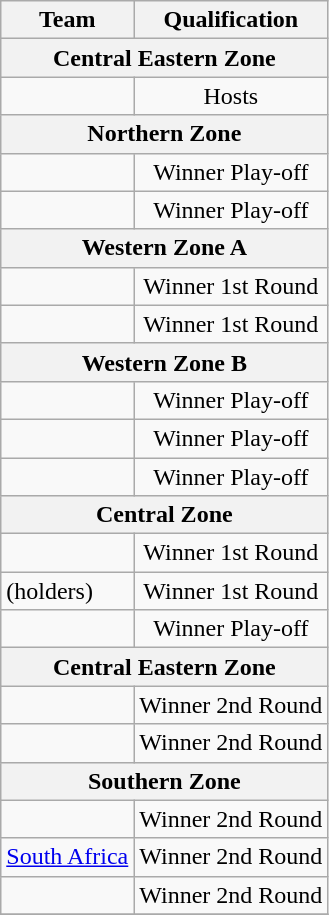<table class="wikitable">
<tr>
<th>Team</th>
<th>Qualification</th>
</tr>
<tr>
<th colspan=2>Central Eastern Zone</th>
</tr>
<tr>
<td align=left></td>
<td align=center>Hosts</td>
</tr>
<tr>
<th colspan=2>Northern Zone</th>
</tr>
<tr>
<td align=left></td>
<td align=center>Winner Play-off</td>
</tr>
<tr>
<td align=left></td>
<td align=center>Winner Play-off</td>
</tr>
<tr>
<th colspan=2>Western Zone A</th>
</tr>
<tr>
<td align=left></td>
<td align=center>Winner 1st Round</td>
</tr>
<tr>
<td align=left></td>
<td align=center>Winner 1st Round</td>
</tr>
<tr>
<th colspan=2>Western Zone B</th>
</tr>
<tr>
<td align=left></td>
<td align=center>Winner Play-off</td>
</tr>
<tr>
<td align=left></td>
<td align=center>Winner Play-off</td>
</tr>
<tr>
<td align=left></td>
<td align=center>Winner Play-off</td>
</tr>
<tr>
<th colspan=2>Central Zone</th>
</tr>
<tr>
<td align=left></td>
<td align=center>Winner 1st Round</td>
</tr>
<tr>
<td align=left> (holders)</td>
<td align=center>Winner 1st Round</td>
</tr>
<tr>
<td align=left></td>
<td align=center>Winner Play-off</td>
</tr>
<tr>
<th colspan=2>Central Eastern Zone</th>
</tr>
<tr>
<td align=left></td>
<td align=center>Winner 2nd Round</td>
</tr>
<tr>
<td align=left></td>
<td align=center>Winner 2nd Round</td>
</tr>
<tr>
<th colspan=2>Southern Zone</th>
</tr>
<tr>
<td align=left></td>
<td align=center>Winner 2nd Round</td>
</tr>
<tr>
<td align=left> <a href='#'>South Africa</a></td>
<td align=center>Winner 2nd Round</td>
</tr>
<tr>
<td align=left></td>
<td align=center>Winner 2nd Round</td>
</tr>
<tr>
</tr>
</table>
